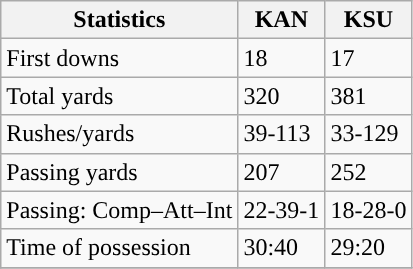<table class="wikitable" style="float: left;">
<tr>
<th>Statistics</th>
<th>KAN</th>
<th>KSU</th>
</tr>
<tr>
<td>First downs</td>
<td>18</td>
<td>17</td>
</tr>
<tr>
<td>Total yards</td>
<td>320</td>
<td>381</td>
</tr>
<tr>
<td>Rushes/yards</td>
<td>39-113</td>
<td>33-129</td>
</tr>
<tr>
<td>Passing yards</td>
<td>207</td>
<td>252</td>
</tr>
<tr>
<td>Passing: Comp–Att–Int</td>
<td>22-39-1</td>
<td>18-28-0</td>
</tr>
<tr>
<td>Time of possession</td>
<td>30:40</td>
<td>29:20</td>
</tr>
<tr>
</tr>
</table>
